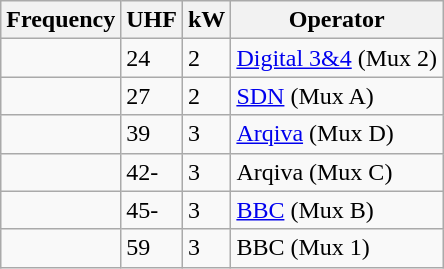<table class="wikitable sortable">
<tr>
<th>Frequency</th>
<th>UHF</th>
<th>kW</th>
<th>Operator</th>
</tr>
<tr>
<td></td>
<td>24</td>
<td>2</td>
<td><a href='#'>Digital 3&4</a> (Mux 2)</td>
</tr>
<tr>
<td></td>
<td>27</td>
<td>2</td>
<td><a href='#'>SDN</a> (Mux A)</td>
</tr>
<tr>
<td></td>
<td>39</td>
<td>3</td>
<td><a href='#'>Arqiva</a> (Mux D)</td>
</tr>
<tr>
<td></td>
<td>42-</td>
<td>3</td>
<td>Arqiva (Mux C)</td>
</tr>
<tr>
<td></td>
<td>45-</td>
<td>3</td>
<td><a href='#'>BBC</a> (Mux B)</td>
</tr>
<tr>
<td></td>
<td>59</td>
<td>3</td>
<td>BBC (Mux 1)</td>
</tr>
</table>
